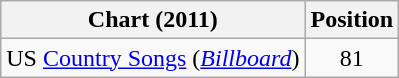<table class="wikitable sortable">
<tr>
<th scope="col">Chart (2011)</th>
<th scope="col">Position</th>
</tr>
<tr>
<td>US <a href='#'>Country Songs</a> (<em><a href='#'>Billboard</a></em>)</td>
<td align="center">81</td>
</tr>
</table>
